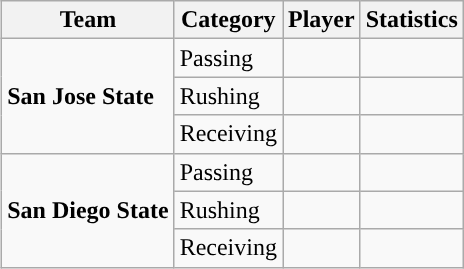<table class="wikitable" style="float: right;">
<tr>
<th>Team</th>
<th>Category</th>
<th>Player</th>
<th>Statistics</th>
</tr>
<tr>
<td rowspan=3><strong>San Jose State</strong></td>
<td>Passing</td>
<td></td>
<td></td>
</tr>
<tr>
<td>Rushing</td>
<td></td>
<td></td>
</tr>
<tr>
<td>Receiving</td>
<td></td>
<td></td>
</tr>
<tr>
<td rowspan=3><strong>San Diego State</strong></td>
<td>Passing</td>
<td></td>
<td></td>
</tr>
<tr>
<td>Rushing</td>
<td></td>
<td></td>
</tr>
<tr>
<td>Receiving</td>
<td></td>
<td></td>
</tr>
</table>
